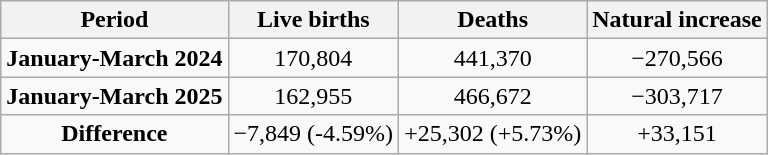<table class="wikitable" style="text-align:center;">
<tr>
<th>Period</th>
<th>Live births</th>
<th>Deaths</th>
<th>Natural increase</th>
</tr>
<tr>
<td><strong>January-March 2024</strong></td>
<td>170,804</td>
<td>441,370</td>
<td>−270,566</td>
</tr>
<tr>
<td><strong>January-March 2025</strong></td>
<td>162,955</td>
<td>466,672</td>
<td>−303,717</td>
</tr>
<tr>
<td><strong>Difference</strong></td>
<td> −7,849 (-4.59%)</td>
<td> +25,302 (+5.73%)</td>
<td> +33,151</td>
</tr>
</table>
